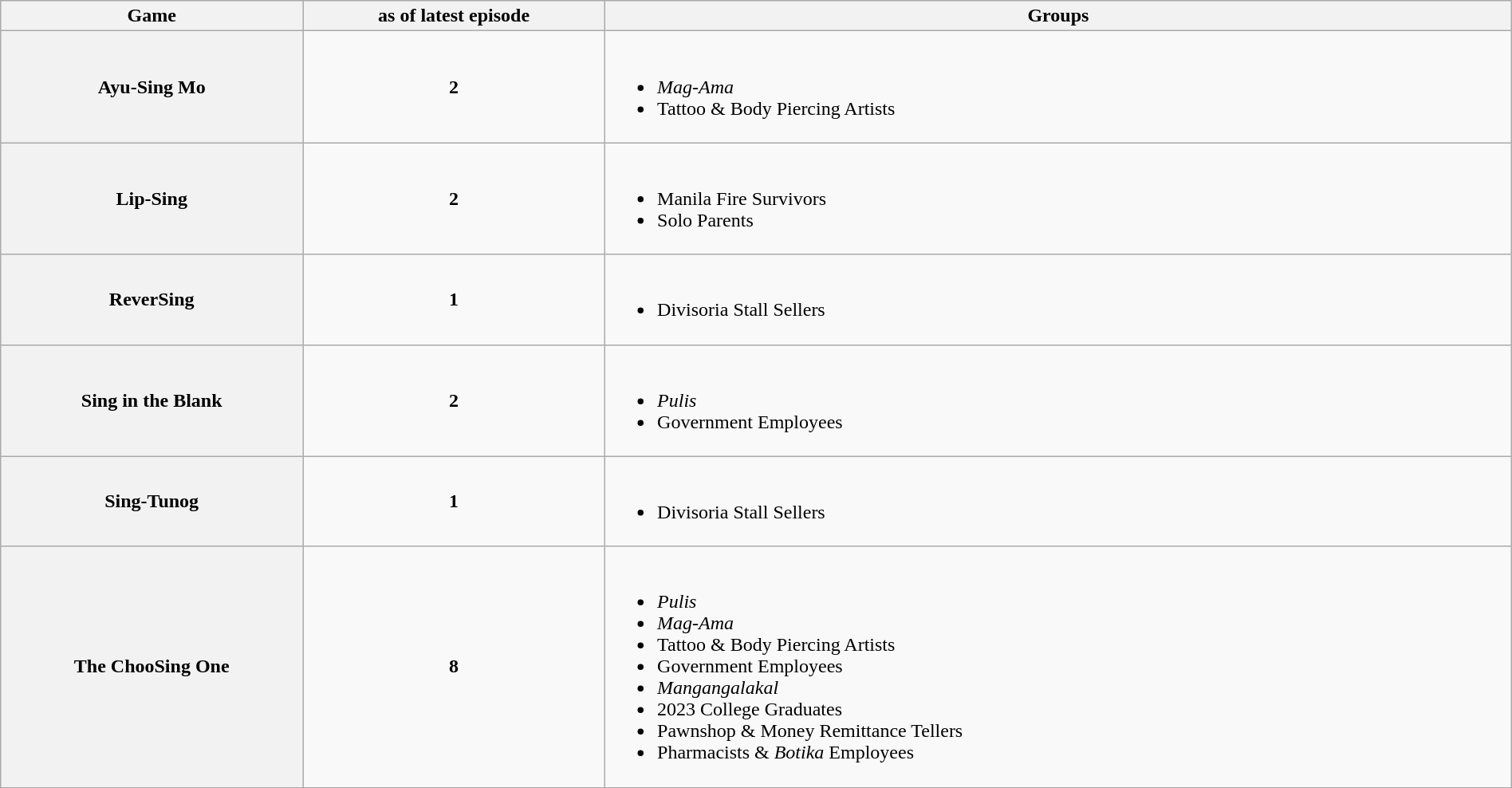<table class="wikitable sortable" style="text-align:center; font-size:100%; line-height:18px;" width="100%">
<tr>
<th width="20%">Game</th>
<th width="20%"> as of latest episode</th>
<th width="60%">Groups</th>
</tr>
<tr>
<th>Ayu-Sing Mo</th>
<td><strong>2</strong></td>
<td align="justify"><br><ul><li><em>Mag-Ama</em></li><li>Tattoo & Body Piercing Artists</li></ul></td>
</tr>
<tr>
<th>Lip-Sing</th>
<td><strong>2</strong></td>
<td align="justify"><br><ul><li>Manila Fire Survivors</li><li>Solo Parents</li></ul></td>
</tr>
<tr>
<th>ReverSing</th>
<td><strong>1</strong></td>
<td align="justify"><br><ul><li>Divisoria Stall Sellers</li></ul></td>
</tr>
<tr>
<th>Sing in the Blank</th>
<td><strong>2</strong></td>
<td align="justify"><br><ul><li><em>Pulis</em></li><li>Government Employees</li></ul></td>
</tr>
<tr>
<th>Sing-Tunog</th>
<td><strong>1</strong></td>
<td align="justify"><br><ul><li>Divisoria Stall Sellers</li></ul></td>
</tr>
<tr>
<th>The ChooSing One</th>
<td><strong>8</strong></td>
<td align="justify"><br><ul><li><em>Pulis</em></li><li><em>Mag-Ama</em></li><li>Tattoo & Body Piercing Artists</li><li>Government Employees</li><li><em>Mangangalakal</em></li><li>2023 College Graduates</li><li>Pawnshop & Money Remittance Tellers</li><li>Pharmacists & <em>Botika</em> Employees</li></ul></td>
</tr>
</table>
